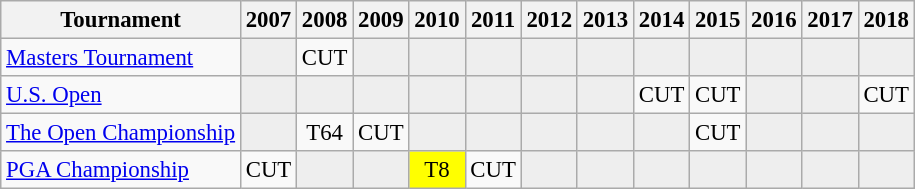<table class="wikitable" style="font-size:95%;text-align:center;">
<tr>
<th>Tournament</th>
<th>2007</th>
<th>2008</th>
<th>2009</th>
<th>2010</th>
<th>2011</th>
<th>2012</th>
<th>2013</th>
<th>2014</th>
<th>2015</th>
<th>2016</th>
<th>2017</th>
<th>2018</th>
</tr>
<tr>
<td align=left><a href='#'>Masters Tournament</a></td>
<td style="background:#eeeeee;"></td>
<td>CUT</td>
<td style="background:#eeeeee;"></td>
<td style="background:#eeeeee;"></td>
<td style="background:#eeeeee;"></td>
<td style="background:#eeeeee;"></td>
<td style="background:#eeeeee;"></td>
<td style="background:#eeeeee;"></td>
<td style="background:#eeeeee;"></td>
<td style="background:#eeeeee;"></td>
<td style="background:#eeeeee;"></td>
<td style="background:#eeeeee;"></td>
</tr>
<tr>
<td align=left><a href='#'>U.S. Open</a></td>
<td style="background:#eeeeee;"></td>
<td style="background:#eeeeee;"></td>
<td style="background:#eeeeee;"></td>
<td style="background:#eeeeee;"></td>
<td style="background:#eeeeee;"></td>
<td style="background:#eeeeee;"></td>
<td style="background:#eeeeee;"></td>
<td>CUT</td>
<td>CUT</td>
<td style="background:#eeeeee;"></td>
<td style="background:#eeeeee;"></td>
<td>CUT</td>
</tr>
<tr>
<td align=left><a href='#'>The Open Championship</a></td>
<td style="background:#eeeeee;"></td>
<td>T64</td>
<td>CUT</td>
<td style="background:#eeeeee;"></td>
<td style="background:#eeeeee;"></td>
<td style="background:#eeeeee;"></td>
<td style="background:#eeeeee;"></td>
<td style="background:#eeeeee;"></td>
<td>CUT</td>
<td style="background:#eeeeee;"></td>
<td style="background:#eeeeee;"></td>
<td style="background:#eeeeee;"></td>
</tr>
<tr>
<td align=left><a href='#'>PGA Championship</a></td>
<td>CUT</td>
<td style="background:#eeeeee;"></td>
<td style="background:#eeeeee;"></td>
<td style="background:yellow;">T8</td>
<td>CUT</td>
<td style="background:#eeeeee;"></td>
<td style="background:#eeeeee;"></td>
<td style="background:#eeeeee;"></td>
<td style="background:#eeeeee;"></td>
<td style="background:#eeeeee;"></td>
<td style="background:#eeeeee;"></td>
<td style="background:#eeeeee;"></td>
</tr>
</table>
